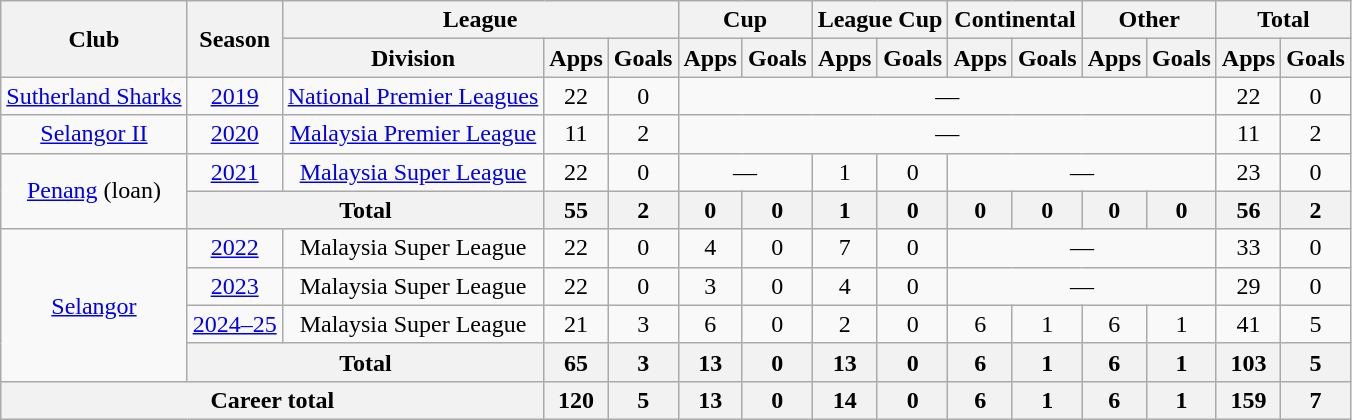<table class="wikitable" style="text-align: center;">
<tr>
<th rowspan="2">Club</th>
<th rowspan="2">Season</th>
<th colspan="3">League</th>
<th colspan="2">Cup</th>
<th colspan="2">League Cup</th>
<th colspan="2">Continental</th>
<th colspan="2">Other</th>
<th colspan="2">Total</th>
</tr>
<tr>
<th>Division</th>
<th>Apps</th>
<th>Goals</th>
<th>Apps</th>
<th>Goals</th>
<th>Apps</th>
<th>Goals</th>
<th>Apps</th>
<th>Goals</th>
<th>Apps</th>
<th>Goals</th>
<th>Apps</th>
<th>Goals</th>
</tr>
<tr>
<td><a href='#'>Sutherland Sharks</a></td>
<td><a href='#'>2019</a></td>
<td valign="center"><a href='#'>National Premier Leagues</a></td>
<td>22</td>
<td>0</td>
<td colspan=8>—</td>
<td>22</td>
<td>0</td>
</tr>
<tr>
<td><a href='#'>Selangor II</a></td>
<td><a href='#'>2020</a></td>
<td valign="center"><a href='#'>Malaysia Premier League</a></td>
<td>11</td>
<td>2</td>
<td colspan=8>—</td>
<td>11</td>
<td>2</td>
</tr>
<tr>
<td rowspan="2"><a href='#'>Penang</a> (loan)</td>
<td><a href='#'>2021</a></td>
<td valign="center"><a href='#'>Malaysia Super League</a></td>
<td>22</td>
<td>0</td>
<td colspan=2>—</td>
<td>1</td>
<td>0</td>
<td colspan=4>—</td>
<td>23</td>
<td>0</td>
</tr>
<tr>
<th colspan="2">Total</th>
<th>55</th>
<th>2</th>
<th>0</th>
<th>0</th>
<th>1</th>
<th>0</th>
<th>0</th>
<th>0</th>
<th>0</th>
<th>0</th>
<th>56</th>
<th>2</th>
</tr>
<tr>
<td rowspan="4" valign="center"><a href='#'>Selangor</a></td>
<td><a href='#'>2022</a></td>
<td valign="center">Malaysia Super League</td>
<td>22</td>
<td>0</td>
<td>4</td>
<td>0</td>
<td>7</td>
<td>0</td>
<td colspan=4>—</td>
<td>33</td>
<td>0</td>
</tr>
<tr>
<td><a href='#'>2023</a></td>
<td valign="center">Malaysia Super League</td>
<td>22</td>
<td>0</td>
<td>3</td>
<td>0</td>
<td>4</td>
<td>0</td>
<td colspan=4>—</td>
<td>29</td>
<td>0</td>
</tr>
<tr>
<td><a href='#'>2024–25</a></td>
<td valign="center">Malaysia Super League</td>
<td>21</td>
<td>3</td>
<td>6</td>
<td>0</td>
<td>2</td>
<td>0</td>
<td>6</td>
<td>1</td>
<td>6</td>
<td>1</td>
<td>41</td>
<td>5</td>
</tr>
<tr>
<th colspan="2">Total</th>
<th>65</th>
<th>3</th>
<th>13</th>
<th>0</th>
<th>13</th>
<th>0</th>
<th>6</th>
<th>1</th>
<th>6</th>
<th>1</th>
<th>103</th>
<th>5</th>
</tr>
<tr>
<th colspan="3">Career total</th>
<th>120</th>
<th>5</th>
<th>13</th>
<th>0</th>
<th>14</th>
<th>0</th>
<th>6</th>
<th>1</th>
<th>6</th>
<th>1</th>
<th>159</th>
<th>7</th>
</tr>
</table>
